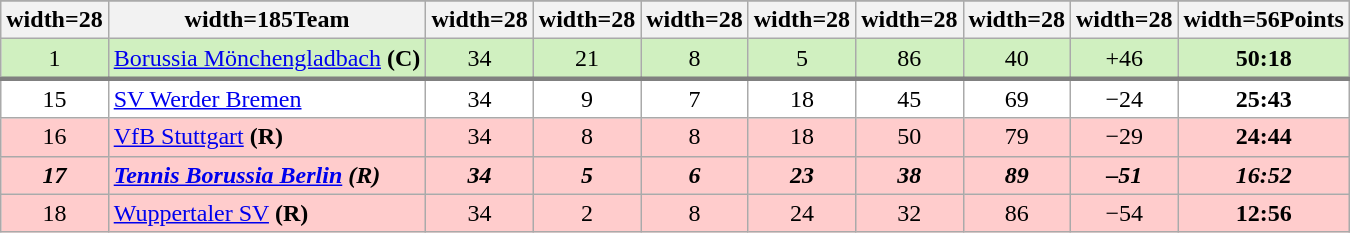<table class="wikitable">
<tr align="center" bgcolor="#dfdfdf">
</tr>
<tr>
<th>width=28<br></th>
<th>width=185Team<br></th>
<th>width=28<br></th>
<th>width=28<br></th>
<th>width=28<br></th>
<th>width=28<br></th>
<th>width=28<br></th>
<th>width=28<br></th>
<th>width=28<br></th>
<th>width=56Points<br></th>
</tr>
<tr align="center" valign="top" bgcolor="D0F0C0">
<td>1</td>
<td align="left"><a href='#'>Borussia Mönchengladbach</a> <strong>(C)</strong></td>
<td>34</td>
<td>21</td>
<td>8</td>
<td>5</td>
<td>86</td>
<td>40</td>
<td>+46</td>
<td><strong>50:18</strong></td>
</tr>
<tr align="center" valign="top" bgcolor="#ffffff" style="border-top:3px solid grey;">
<td>15</td>
<td align="left"><a href='#'>SV Werder Bremen</a></td>
<td>34</td>
<td>9</td>
<td>7</td>
<td>18</td>
<td>45</td>
<td>69</td>
<td>−24</td>
<td><strong>25:43</strong></td>
</tr>
<tr align="center" valign="top" bgcolor="#FFCCCC">
<td>16</td>
<td align="left"><a href='#'>VfB Stuttgart</a> <strong>(R)</strong></td>
<td>34</td>
<td>8</td>
<td>8</td>
<td>18</td>
<td>50</td>
<td>79</td>
<td>−29</td>
<td><strong>24:44</strong></td>
</tr>
<tr align="center" valign="top" bgcolor="#FFCCCC">
<td><strong><em>17</em></strong></td>
<td align="left"><strong><em><a href='#'>Tennis Borussia Berlin</a> (R)</em></strong></td>
<td><strong><em>34</em></strong></td>
<td><strong><em>5</em></strong></td>
<td><strong><em>6</em></strong></td>
<td><strong><em>23</em></strong></td>
<td><strong><em>38</em></strong></td>
<td><strong><em>89</em></strong></td>
<td><strong><em>–51</em></strong></td>
<td><strong><em>16:52</em></strong></td>
</tr>
<tr align="center" valign="top" bgcolor="#FFCCCC">
<td>18</td>
<td align="left"><a href='#'>Wuppertaler SV</a> <strong>(R)</strong></td>
<td>34</td>
<td>2</td>
<td>8</td>
<td>24</td>
<td>32</td>
<td>86</td>
<td>−54</td>
<td><strong>12:56</strong></td>
</tr>
</table>
